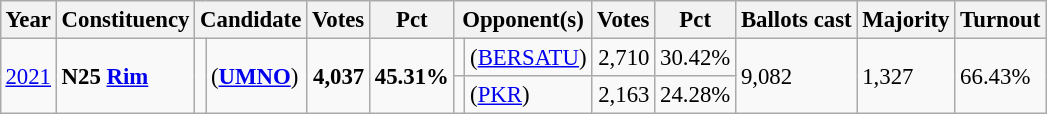<table class="wikitable" style="margin:0.5em ; font-size:95%">
<tr>
<th>Year</th>
<th>Constituency</th>
<th colspan=2>Candidate</th>
<th>Votes</th>
<th>Pct</th>
<th colspan=2>Opponent(s)</th>
<th>Votes</th>
<th>Pct</th>
<th>Ballots cast</th>
<th>Majority</th>
<th>Turnout</th>
</tr>
<tr>
<td rowspan=2><a href='#'>2021</a></td>
<td rowspan=2><strong>N25 <a href='#'>Rim</a></strong></td>
<td rowspan=2 ></td>
<td rowspan=2> (<a href='#'><strong>UMNO</strong></a>)</td>
<td rowspan=2 align="right"><strong>4,037</strong></td>
<td rowspan=2><strong>45.31%</strong></td>
<td bgcolor=></td>
<td> (<a href='#'>BERSATU</a>)</td>
<td align="right">2,710</td>
<td>30.42%</td>
<td rowspan=2>9,082</td>
<td rowspan=2>1,327</td>
<td rowspan=2>66.43%</td>
</tr>
<tr>
<td></td>
<td> (<a href='#'>PKR</a>)</td>
<td align="right">2,163</td>
<td>24.28%</td>
</tr>
</table>
